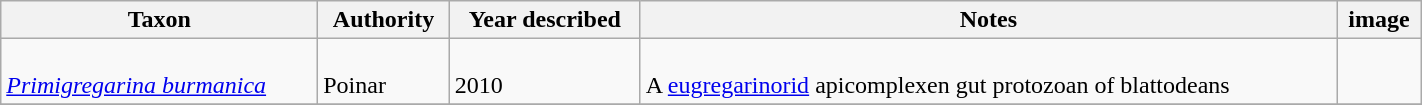<table class="wikitable sortable" align="center" width="75%">
<tr>
<th>Taxon</th>
<th>Authority</th>
<th>Year described</th>
<th>Notes</th>
<th>image</th>
</tr>
<tr>
<td><br><em><a href='#'>Primigregarina burmanica</a></em></td>
<td><br>Poinar</td>
<td><br>2010</td>
<td><br>A <a href='#'>eugregarinorid</a> apicomplexen gut protozoan of blattodeans</td>
<td><br></td>
</tr>
<tr>
</tr>
</table>
